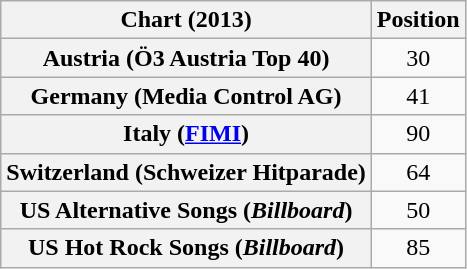<table class="wikitable plainrowheaders sortable">
<tr>
<th>Chart (2013)</th>
<th>Position</th>
</tr>
<tr>
<th scope="row">Austria (Ö3 Austria Top 40)</th>
<td style="text-align:center;">30</td>
</tr>
<tr>
<th scope="row">Germany (Media Control AG)</th>
<td style="text-align:center;">41</td>
</tr>
<tr>
<th scope="row">Italy (<a href='#'>FIMI</a>)</th>
<td style="text-align:center;">90</td>
</tr>
<tr>
<th scope="row">Switzerland (Schweizer Hitparade)</th>
<td style="text-align:center;">64</td>
</tr>
<tr>
<th scope="row">US Alternative Songs (<em>Billboard</em>)</th>
<td style="text-align:center;">50</td>
</tr>
<tr>
<th scope="row">US Hot Rock Songs (<em>Billboard</em>)</th>
<td style="text-align:center;">85</td>
</tr>
</table>
